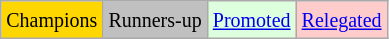<table class="wikitable">
<tr>
<td bgcolor=gold><small>Champions</small></td>
<td bgcolor=silver><small>Runners-up</small></td>
<td bgcolor="#ddffdd"><small><a href='#'>Promoted</a></small></td>
<td bgcolor="#ffcccc"><small><a href='#'>Relegated</a></small></td>
</tr>
</table>
